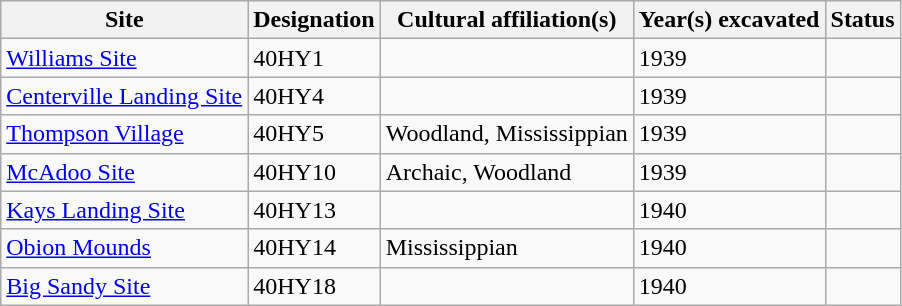<table class="wikitable">
<tr>
<th>Site</th>
<th>Designation</th>
<th>Cultural affiliation(s)</th>
<th>Year(s) excavated</th>
<th>Status</th>
</tr>
<tr>
<td><a href='#'>Williams Site</a></td>
<td>40HY1</td>
<td></td>
<td>1939</td>
<td></td>
</tr>
<tr>
<td><a href='#'>Centerville Landing Site</a></td>
<td>40HY4</td>
<td></td>
<td>1939</td>
<td></td>
</tr>
<tr>
<td><a href='#'>Thompson Village</a></td>
<td>40HY5</td>
<td>Woodland, Mississippian</td>
<td>1939</td>
<td></td>
</tr>
<tr>
<td><a href='#'>McAdoo Site</a></td>
<td>40HY10</td>
<td>Archaic, Woodland</td>
<td>1939</td>
<td></td>
</tr>
<tr>
<td><a href='#'>Kays Landing Site</a></td>
<td>40HY13</td>
<td></td>
<td>1940</td>
<td></td>
</tr>
<tr>
<td><a href='#'>Obion Mounds</a></td>
<td>40HY14</td>
<td>Mississippian</td>
<td>1940</td>
<td></td>
</tr>
<tr>
<td><a href='#'>Big Sandy Site</a></td>
<td>40HY18</td>
<td></td>
<td>1940</td>
<td></td>
</tr>
</table>
